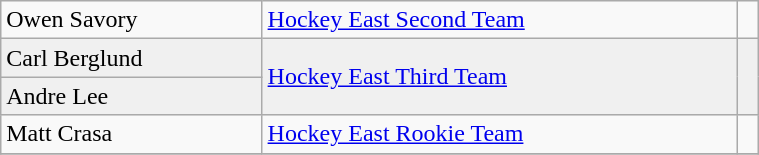<table class="wikitable" width=40%>
<tr>
<td>Owen Savory</td>
<td rowspan=1><a href='#'>Hockey East Second Team</a></td>
<td rowspan=1></td>
</tr>
<tr bgcolor=f0f0f0>
<td>Carl Berglund</td>
<td rowspan=2><a href='#'>Hockey East Third Team</a></td>
<td rowspan=2></td>
</tr>
<tr bgcolor=f0f0f0>
<td>Andre Lee</td>
</tr>
<tr>
<td>Matt Crasa</td>
<td rowspan=1><a href='#'>Hockey East Rookie Team</a></td>
<td rowspan=1></td>
</tr>
<tr>
</tr>
</table>
